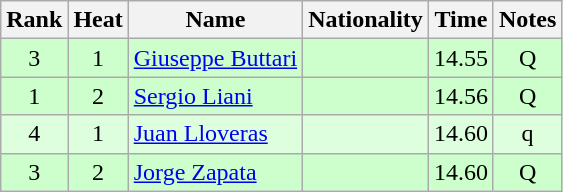<table class="wikitable sortable" style="text-align:center">
<tr>
<th>Rank</th>
<th>Heat</th>
<th>Name</th>
<th>Nationality</th>
<th>Time</th>
<th>Notes</th>
</tr>
<tr bgcolor=ccffcc>
<td>3</td>
<td>1</td>
<td align=left><a href='#'>Giuseppe Buttari</a></td>
<td align=left></td>
<td>14.55</td>
<td>Q</td>
</tr>
<tr bgcolor=ccffcc>
<td>1</td>
<td>2</td>
<td align=left><a href='#'>Sergio Liani</a></td>
<td align=left></td>
<td>14.56</td>
<td>Q</td>
</tr>
<tr bgcolor=ddffdd>
<td>4</td>
<td>1</td>
<td align=left><a href='#'>Juan Lloveras</a></td>
<td align=left></td>
<td>14.60</td>
<td>q</td>
</tr>
<tr bgcolor=ccffcc>
<td>3</td>
<td>2</td>
<td align=left><a href='#'>Jorge Zapata</a></td>
<td align=left></td>
<td>14.60</td>
<td>Q</td>
</tr>
</table>
